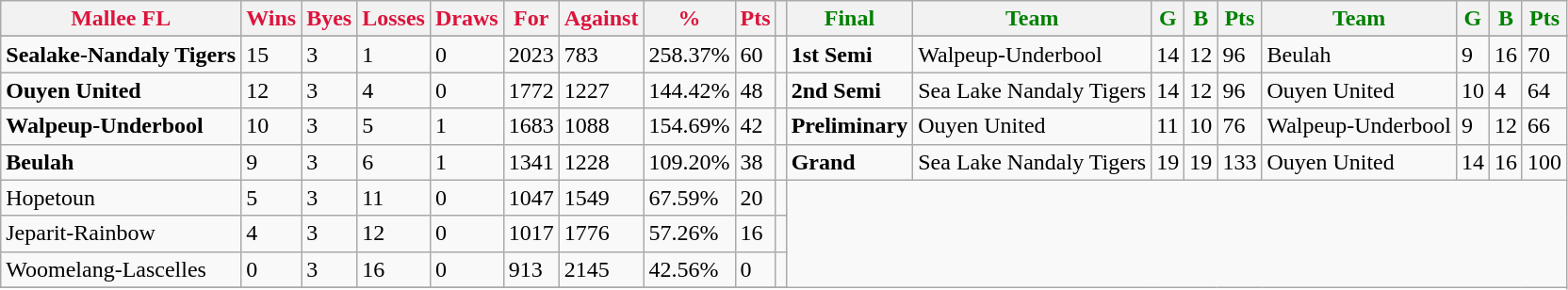<table class="wikitable">
<tr>
<th style="color:crimson">Mallee FL</th>
<th style="color:crimson">Wins</th>
<th style="color:crimson">Byes</th>
<th style="color:crimson">Losses</th>
<th style="color:crimson">Draws</th>
<th style="color:crimson">For</th>
<th style="color:crimson">Against</th>
<th style="color:crimson">%</th>
<th style="color:crimson">Pts</th>
<th></th>
<th style="color:green">Final</th>
<th style="color:green">Team</th>
<th style="color:green">G</th>
<th style="color:green">B</th>
<th style="color:green">Pts</th>
<th style="color:green">Team</th>
<th style="color:green">G</th>
<th style="color:green">B</th>
<th style="color:green">Pts</th>
</tr>
<tr>
</tr>
<tr>
</tr>
<tr>
<td><strong>	Sealake-Nandaly Tigers	</strong></td>
<td>15</td>
<td>3</td>
<td>1</td>
<td>0</td>
<td>2023</td>
<td>783</td>
<td>258.37%</td>
<td>60</td>
<td></td>
<td><strong>1st Semi</strong></td>
<td>Walpeup-Underbool</td>
<td>14</td>
<td>12</td>
<td>96</td>
<td>Beulah</td>
<td>9</td>
<td>16</td>
<td>70</td>
</tr>
<tr>
<td><strong>	Ouyen United	</strong></td>
<td>12</td>
<td>3</td>
<td>4</td>
<td>0</td>
<td>1772</td>
<td>1227</td>
<td>144.42%</td>
<td>48</td>
<td></td>
<td><strong>2nd Semi</strong></td>
<td>Sea Lake Nandaly Tigers</td>
<td>14</td>
<td>12</td>
<td>96</td>
<td>Ouyen United</td>
<td>10</td>
<td>4</td>
<td>64</td>
</tr>
<tr>
<td><strong>	Walpeup-Underbool	</strong></td>
<td>10</td>
<td>3</td>
<td>5</td>
<td>1</td>
<td>1683</td>
<td>1088</td>
<td>154.69%</td>
<td>42</td>
<td></td>
<td><strong>Preliminary</strong></td>
<td>Ouyen United</td>
<td>11</td>
<td>10</td>
<td>76</td>
<td>Walpeup-Underbool</td>
<td>9</td>
<td>12</td>
<td>66</td>
</tr>
<tr>
<td><strong>	Beulah	</strong></td>
<td>9</td>
<td>3</td>
<td>6</td>
<td>1</td>
<td>1341</td>
<td>1228</td>
<td>109.20%</td>
<td>38</td>
<td></td>
<td><strong>Grand</strong></td>
<td>Sea Lake Nandaly Tigers</td>
<td>19</td>
<td>19</td>
<td>133</td>
<td>Ouyen United</td>
<td>14</td>
<td>16</td>
<td>100</td>
</tr>
<tr>
<td>Hopetoun</td>
<td>5</td>
<td>3</td>
<td>11</td>
<td>0</td>
<td>1047</td>
<td>1549</td>
<td>67.59%</td>
<td>20</td>
<td></td>
</tr>
<tr>
<td>Jeparit-Rainbow</td>
<td>4</td>
<td>3</td>
<td>12</td>
<td>0</td>
<td>1017</td>
<td>1776</td>
<td>57.26%</td>
<td>16</td>
<td></td>
</tr>
<tr>
<td>Woomelang-Lascelles</td>
<td>0</td>
<td>3</td>
<td>16</td>
<td>0</td>
<td>913</td>
<td>2145</td>
<td>42.56%</td>
<td>0</td>
<td></td>
</tr>
<tr>
</tr>
</table>
